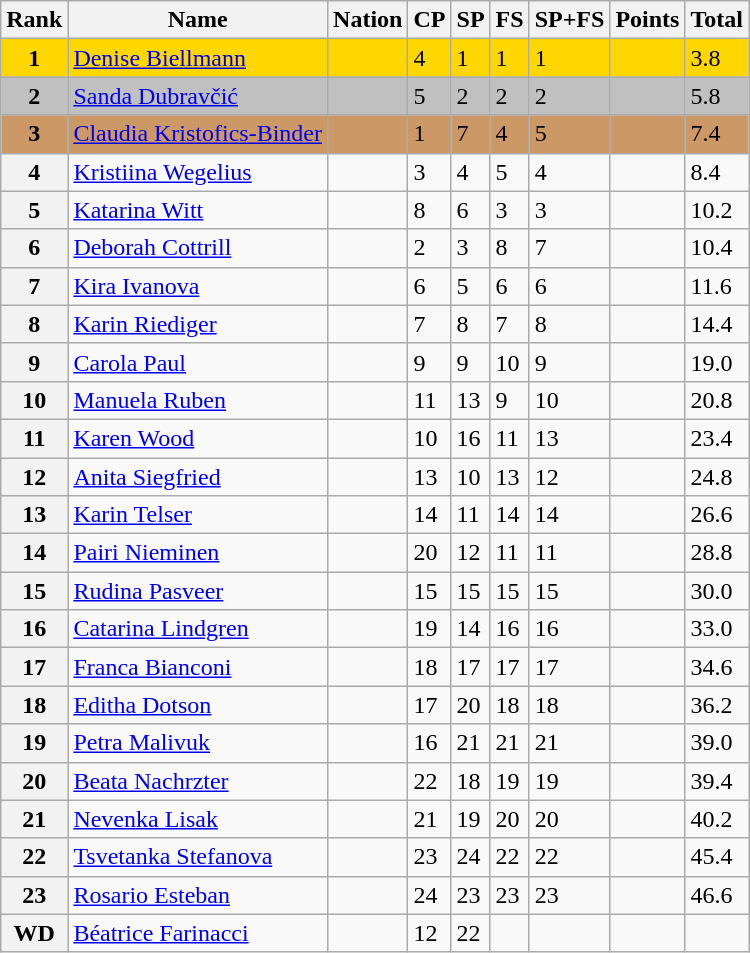<table class="wikitable">
<tr>
<th>Rank</th>
<th>Name</th>
<th>Nation</th>
<th>CP</th>
<th>SP</th>
<th>FS</th>
<th>SP+FS</th>
<th>Points</th>
<th>Total</th>
</tr>
<tr bgcolor="gold">
<td align="center"><strong>1</strong></td>
<td><a href='#'>Denise Biellmann</a></td>
<td></td>
<td>4</td>
<td>1</td>
<td>1</td>
<td>1</td>
<td></td>
<td>3.8</td>
</tr>
<tr bgcolor="silver">
<td align="center"><strong>2</strong></td>
<td><a href='#'>Sanda Dubravčić</a></td>
<td></td>
<td>5</td>
<td>2</td>
<td>2</td>
<td>2</td>
<td></td>
<td>5.8</td>
</tr>
<tr bgcolor="cc9966">
<td align="center"><strong>3</strong></td>
<td><a href='#'>Claudia Kristofics-Binder</a></td>
<td></td>
<td>1</td>
<td>7</td>
<td>4</td>
<td>5</td>
<td></td>
<td>7.4</td>
</tr>
<tr>
<th>4</th>
<td><a href='#'>Kristiina Wegelius</a></td>
<td></td>
<td>3</td>
<td>4</td>
<td>5</td>
<td>4</td>
<td></td>
<td>8.4</td>
</tr>
<tr>
<th>5</th>
<td><a href='#'>Katarina Witt</a></td>
<td></td>
<td>8</td>
<td>6</td>
<td>3</td>
<td>3</td>
<td></td>
<td>10.2</td>
</tr>
<tr>
<th>6</th>
<td><a href='#'>Deborah Cottrill</a></td>
<td></td>
<td>2</td>
<td>3</td>
<td>8</td>
<td>7</td>
<td></td>
<td>10.4</td>
</tr>
<tr>
<th>7</th>
<td><a href='#'>Kira Ivanova</a></td>
<td></td>
<td>6</td>
<td>5</td>
<td>6</td>
<td>6</td>
<td></td>
<td>11.6</td>
</tr>
<tr>
<th>8</th>
<td><a href='#'>Karin Riediger</a></td>
<td></td>
<td>7</td>
<td>8</td>
<td>7</td>
<td>8</td>
<td></td>
<td>14.4</td>
</tr>
<tr>
<th>9</th>
<td><a href='#'>Carola Paul</a></td>
<td></td>
<td>9</td>
<td>9</td>
<td>10</td>
<td>9</td>
<td></td>
<td>19.0</td>
</tr>
<tr>
<th>10</th>
<td><a href='#'>Manuela Ruben</a></td>
<td></td>
<td>11</td>
<td>13</td>
<td>9</td>
<td>10</td>
<td></td>
<td>20.8</td>
</tr>
<tr>
<th>11</th>
<td><a href='#'>Karen Wood</a></td>
<td></td>
<td>10</td>
<td>16</td>
<td>11</td>
<td>13</td>
<td></td>
<td>23.4</td>
</tr>
<tr>
<th>12</th>
<td><a href='#'>Anita Siegfried</a></td>
<td></td>
<td>13</td>
<td>10</td>
<td>13</td>
<td>12</td>
<td></td>
<td>24.8</td>
</tr>
<tr>
<th>13</th>
<td><a href='#'>Karin Telser</a></td>
<td></td>
<td>14</td>
<td>11</td>
<td>14</td>
<td>14</td>
<td></td>
<td>26.6</td>
</tr>
<tr>
<th>14</th>
<td><a href='#'>Pairi Nieminen</a></td>
<td></td>
<td>20</td>
<td>12</td>
<td>11</td>
<td>11</td>
<td></td>
<td>28.8</td>
</tr>
<tr>
<th>15</th>
<td><a href='#'>Rudina Pasveer</a></td>
<td></td>
<td>15</td>
<td>15</td>
<td>15</td>
<td>15</td>
<td></td>
<td>30.0</td>
</tr>
<tr>
<th>16</th>
<td><a href='#'>Catarina Lindgren</a></td>
<td></td>
<td>19</td>
<td>14</td>
<td>16</td>
<td>16</td>
<td></td>
<td>33.0</td>
</tr>
<tr>
<th>17</th>
<td><a href='#'>Franca Bianconi</a></td>
<td></td>
<td>18</td>
<td>17</td>
<td>17</td>
<td>17</td>
<td></td>
<td>34.6</td>
</tr>
<tr>
<th>18</th>
<td><a href='#'>Editha Dotson</a></td>
<td></td>
<td>17</td>
<td>20</td>
<td>18</td>
<td>18</td>
<td></td>
<td>36.2</td>
</tr>
<tr>
<th>19</th>
<td><a href='#'>Petra Malivuk</a></td>
<td></td>
<td>16</td>
<td>21</td>
<td>21</td>
<td>21</td>
<td></td>
<td>39.0</td>
</tr>
<tr>
<th>20</th>
<td><a href='#'>Beata Nachrzter</a></td>
<td></td>
<td>22</td>
<td>18</td>
<td>19</td>
<td>19</td>
<td></td>
<td>39.4</td>
</tr>
<tr>
<th>21</th>
<td><a href='#'>Nevenka Lisak</a></td>
<td></td>
<td>21</td>
<td>19</td>
<td>20</td>
<td>20</td>
<td></td>
<td>40.2</td>
</tr>
<tr>
<th>22</th>
<td><a href='#'>Tsvetanka Stefanova</a></td>
<td></td>
<td>23</td>
<td>24</td>
<td>22</td>
<td>22</td>
<td></td>
<td>45.4</td>
</tr>
<tr>
<th>23</th>
<td><a href='#'>Rosario Esteban</a></td>
<td></td>
<td>24</td>
<td>23</td>
<td>23</td>
<td>23</td>
<td></td>
<td>46.6</td>
</tr>
<tr>
<th>WD</th>
<td><a href='#'>Béatrice Farinacci</a></td>
<td></td>
<td>12</td>
<td>22</td>
<td></td>
<td></td>
<td></td>
<td></td>
</tr>
</table>
